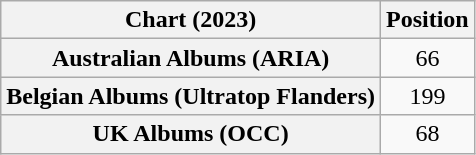<table class="wikitable sortable plainrowheaders" style="text-align:center">
<tr>
<th scope="col">Chart (2023)</th>
<th scope="col">Position</th>
</tr>
<tr>
<th scope="row">Australian Albums (ARIA)</th>
<td>66</td>
</tr>
<tr>
<th scope="row">Belgian Albums (Ultratop Flanders)</th>
<td>199</td>
</tr>
<tr>
<th scope="row">UK Albums (OCC)</th>
<td>68</td>
</tr>
</table>
